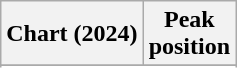<table class="wikitable sortable plainrowheaders" style="text-align:center">
<tr>
<th scope="col">Chart (2024)</th>
<th scope="col">Peak<br>position</th>
</tr>
<tr>
</tr>
<tr>
</tr>
<tr>
</tr>
<tr>
</tr>
<tr>
</tr>
</table>
